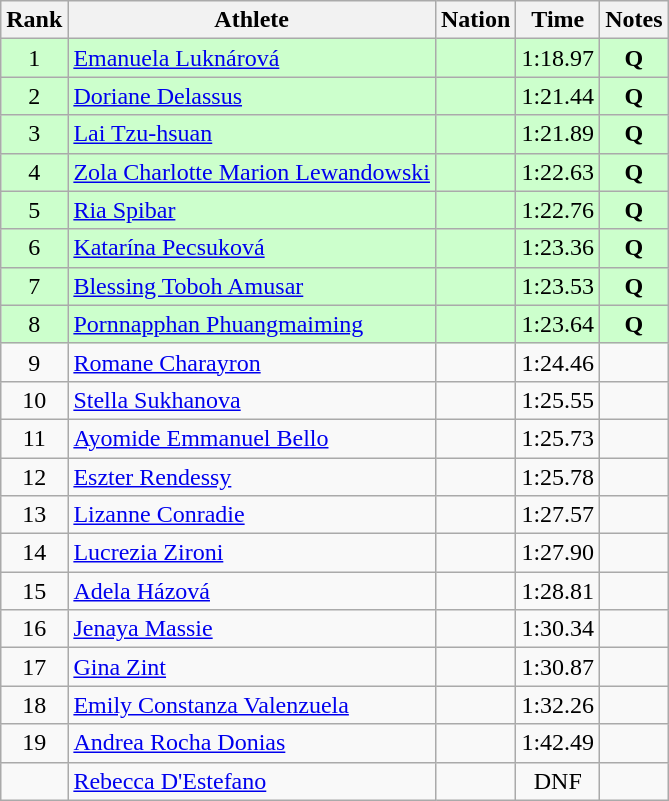<table class="wikitable sortable" style="text-align:center;">
<tr>
<th>Rank</th>
<th>Athlete</th>
<th>Nation</th>
<th>Time</th>
<th>Notes</th>
</tr>
<tr bgcolor=ccffcc>
<td>1</td>
<td align=left><a href='#'>Emanuela Luknárová</a></td>
<td align=left></td>
<td>1:18.97</td>
<td><strong>Q</strong></td>
</tr>
<tr bgcolor=ccffcc>
<td>2</td>
<td align=left><a href='#'>Doriane Delassus</a></td>
<td align=left></td>
<td>1:21.44</td>
<td><strong>Q</strong></td>
</tr>
<tr bgcolor=ccffcc>
<td>3</td>
<td align=left><a href='#'>Lai Tzu-hsuan</a></td>
<td align=left></td>
<td>1:21.89</td>
<td><strong>Q</strong></td>
</tr>
<tr bgcolor=ccffcc>
<td>4</td>
<td align=left><a href='#'>Zola Charlotte Marion Lewandowski</a></td>
<td align=left></td>
<td>1:22.63</td>
<td><strong>Q</strong></td>
</tr>
<tr bgcolor=ccffcc>
<td>5</td>
<td align=left><a href='#'>Ria Spibar</a></td>
<td align=left></td>
<td>1:22.76</td>
<td><strong>Q</strong></td>
</tr>
<tr bgcolor=ccffcc>
<td>6</td>
<td align=left><a href='#'>Katarína Pecsuková</a></td>
<td align=left></td>
<td>1:23.36</td>
<td><strong>Q</strong></td>
</tr>
<tr bgcolor=ccffcc>
<td>7</td>
<td align=left><a href='#'>Blessing Toboh Amusar</a></td>
<td align=left></td>
<td>1:23.53</td>
<td><strong>Q</strong></td>
</tr>
<tr bgcolor=ccffcc>
<td>8</td>
<td align=left><a href='#'>Pornnapphan Phuangmaiming</a></td>
<td align=left></td>
<td>1:23.64</td>
<td><strong>Q</strong></td>
</tr>
<tr>
<td>9</td>
<td align=left><a href='#'>Romane Charayron</a></td>
<td align=left></td>
<td>1:24.46</td>
<td></td>
</tr>
<tr>
<td>10</td>
<td align=left><a href='#'>Stella Sukhanova</a></td>
<td align=left></td>
<td>1:25.55</td>
<td></td>
</tr>
<tr>
<td>11</td>
<td align=left><a href='#'>Ayomide Emmanuel Bello</a></td>
<td align=left></td>
<td>1:25.73</td>
<td></td>
</tr>
<tr>
<td>12</td>
<td align=left><a href='#'>Eszter Rendessy</a></td>
<td align=left></td>
<td>1:25.78</td>
<td></td>
</tr>
<tr>
<td>13</td>
<td align=left><a href='#'>Lizanne Conradie</a></td>
<td align=left></td>
<td>1:27.57</td>
<td></td>
</tr>
<tr>
<td>14</td>
<td align=left><a href='#'>Lucrezia Zironi</a></td>
<td align=left></td>
<td>1:27.90</td>
<td></td>
</tr>
<tr>
<td>15</td>
<td align=left><a href='#'>Adela Házová</a></td>
<td align=left></td>
<td>1:28.81</td>
<td></td>
</tr>
<tr>
<td>16</td>
<td align=left><a href='#'>Jenaya Massie</a></td>
<td align=left></td>
<td>1:30.34</td>
<td></td>
</tr>
<tr>
<td>17</td>
<td align=left><a href='#'>Gina Zint</a></td>
<td align=left></td>
<td>1:30.87</td>
<td></td>
</tr>
<tr>
<td>18</td>
<td align=left><a href='#'>Emily Constanza Valenzuela</a></td>
<td align=left></td>
<td>1:32.26</td>
<td></td>
</tr>
<tr>
<td>19</td>
<td align=left><a href='#'>Andrea Rocha Donias</a></td>
<td align=left></td>
<td>1:42.49</td>
<td></td>
</tr>
<tr>
<td></td>
<td align=left><a href='#'>Rebecca D'Estefano</a></td>
<td align=left></td>
<td>DNF</td>
<td></td>
</tr>
</table>
